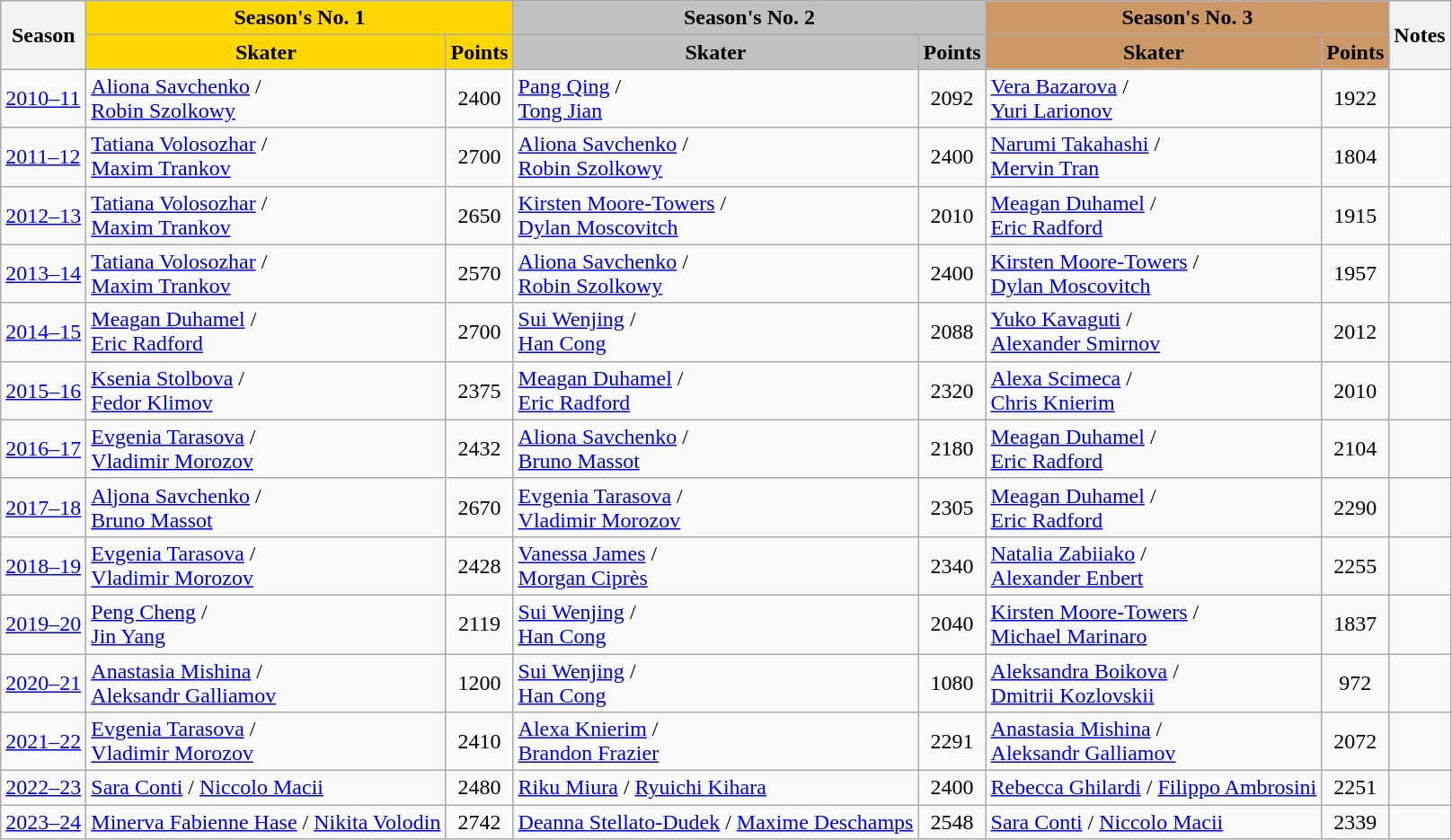<table class="wikitable sortable">
<tr>
<th rowspan="2">Season</th>
<th colspan="2" style="background-color: gold;">Season's No. 1</th>
<th colspan="2" style="background-color: silver;">Season's No. 2</th>
<th colspan="2" style="background-color: #cc9966;">Season's No. 3</th>
<th rowspan="2">Notes</th>
</tr>
<tr>
<th style="background-color: gold;">Skater</th>
<th style="background-color: gold;">Points</th>
<th style="background-color: silver;">Skater</th>
<th style="background-color: silver;">Points</th>
<th style="background-color: #cc9966;">Skater</th>
<th style="background-color: #cc9966;">Points</th>
</tr>
<tr>
<td><a href='#'>2010–11</a></td>
<td> <a href='#'>Aliona Savchenko</a> /<br> <a href='#'>Robin Szolkowy</a></td>
<td style="text-align: center;">2400</td>
<td> <a href='#'>Pang Qing</a> /<br> <a href='#'>Tong Jian</a></td>
<td style="text-align: center;">2092</td>
<td> <a href='#'>Vera Bazarova</a> /<br> <a href='#'>Yuri Larionov</a></td>
<td style="text-align: center;">1922</td>
<td></td>
</tr>
<tr>
<td><a href='#'>2011–12</a></td>
<td> <a href='#'>Tatiana Volosozhar</a> /<br> <a href='#'>Maxim Trankov</a></td>
<td style="text-align: center;">2700</td>
<td> <a href='#'>Aliona Savchenko</a> /<br> <a href='#'>Robin Szolkowy</a></td>
<td style="text-align: center;">2400</td>
<td> <a href='#'>Narumi Takahashi</a> /<br> <a href='#'>Mervin Tran</a></td>
<td style="text-align: center;">1804</td>
<td></td>
</tr>
<tr>
<td><a href='#'>2012–13</a></td>
<td> <a href='#'>Tatiana Volosozhar</a> /<br> <a href='#'>Maxim Trankov</a></td>
<td style="text-align: center;">2650</td>
<td> <a href='#'>Kirsten Moore-Towers</a> /<br> <a href='#'>Dylan Moscovitch</a></td>
<td style="text-align: center;">2010</td>
<td> <a href='#'>Meagan Duhamel</a> /<br> <a href='#'>Eric Radford</a></td>
<td style="text-align: center;">1915</td>
<td></td>
</tr>
<tr>
<td><a href='#'>2013–14</a></td>
<td> <a href='#'>Tatiana Volosozhar</a> /<br> <a href='#'>Maxim Trankov</a></td>
<td style="text-align: center;">2570</td>
<td> <a href='#'>Aliona Savchenko</a> /<br> <a href='#'>Robin Szolkowy</a></td>
<td style="text-align: center;">2400</td>
<td> <a href='#'>Kirsten Moore-Towers</a> /<br> <a href='#'>Dylan Moscovitch</a></td>
<td style="text-align: center;">1957</td>
<td></td>
</tr>
<tr>
<td><a href='#'>2014–15</a></td>
<td> <a href='#'>Meagan Duhamel</a> /<br> <a href='#'>Eric Radford</a></td>
<td style="text-align: center;">2700</td>
<td> <a href='#'>Sui Wenjing</a> /<br> <a href='#'>Han Cong</a></td>
<td style="text-align: center;">2088</td>
<td> <a href='#'>Yuko Kavaguti</a> /<br> <a href='#'>Alexander Smirnov</a></td>
<td style="text-align: center;">2012</td>
<td></td>
</tr>
<tr>
<td><a href='#'>2015–16</a></td>
<td> <a href='#'>Ksenia Stolbova</a> /<br> <a href='#'>Fedor Klimov</a></td>
<td style="text-align: center;">2375</td>
<td> <a href='#'>Meagan Duhamel</a> /<br> <a href='#'>Eric Radford</a></td>
<td style="text-align: center;">2320</td>
<td> <a href='#'>Alexa Scimeca</a> /<br> <a href='#'>Chris Knierim</a></td>
<td style="text-align: center;">2010</td>
<td></td>
</tr>
<tr>
<td><a href='#'>2016–17</a></td>
<td> <a href='#'>Evgenia Tarasova</a> /<br> <a href='#'>Vladimir Morozov</a></td>
<td style="text-align: center;">2432</td>
<td> <a href='#'>Aliona Savchenko</a> /<br> <a href='#'>Bruno Massot</a></td>
<td style="text-align: center;">2180</td>
<td> <a href='#'>Meagan Duhamel</a> /<br> <a href='#'>Eric Radford</a></td>
<td style="text-align: center;">2104</td>
<td></td>
</tr>
<tr>
<td><a href='#'>2017–18</a></td>
<td> <a href='#'>Aljona Savchenko</a> /<br> <a href='#'>Bruno Massot</a></td>
<td style="text-align: center;">2670</td>
<td> <a href='#'>Evgenia Tarasova</a> /<br> <a href='#'>Vladimir Morozov</a></td>
<td style="text-align: center;">2305</td>
<td> <a href='#'>Meagan Duhamel</a> /<br> <a href='#'>Eric Radford</a></td>
<td style="text-align: center;">2290</td>
<td></td>
</tr>
<tr>
<td><a href='#'>2018–19</a></td>
<td> <a href='#'>Evgenia Tarasova</a> /<br> <a href='#'>Vladimir Morozov</a></td>
<td style="text-align: center;">2428</td>
<td> <a href='#'>Vanessa James</a> /<br> <a href='#'>Morgan Ciprès</a></td>
<td style="text-align: center;">2340</td>
<td> <a href='#'>Natalia Zabiiako</a> /<br> <a href='#'>Alexander Enbert</a></td>
<td style="text-align: center;">2255</td>
<td></td>
</tr>
<tr>
<td><a href='#'>2019–20</a></td>
<td> <a href='#'>Peng Cheng</a> /<br> <a href='#'>Jin Yang</a></td>
<td style="text-align: center;">2119</td>
<td> <a href='#'>Sui Wenjing</a> /<br> <a href='#'>Han Cong</a></td>
<td style="text-align: center;">2040</td>
<td> <a href='#'>Kirsten Moore-Towers</a> /<br> <a href='#'>Michael Marinaro</a></td>
<td style="text-align: center;">1837</td>
<td></td>
</tr>
<tr>
<td><a href='#'>2020–21</a></td>
<td> <a href='#'>Anastasia Mishina</a> /<br> <a href='#'>Aleksandr Galliamov</a></td>
<td style="text-align: center;">1200</td>
<td> <a href='#'>Sui Wenjing</a> /<br> <a href='#'>Han Cong</a></td>
<td style="text-align: center;">1080</td>
<td> <a href='#'>Aleksandra Boikova</a> /<br> <a href='#'>Dmitrii Kozlovskii</a></td>
<td style="text-align: center;">972</td>
<td></td>
</tr>
<tr>
<td><a href='#'>2021–22</a></td>
<td> <a href='#'>Evgenia Tarasova</a> /<br> <a href='#'>Vladimir Morozov</a></td>
<td style="text-align: center;">2410</td>
<td> <a href='#'>Alexa Knierim</a> /<br> <a href='#'>Brandon Frazier</a></td>
<td style="text-align: center;">2291</td>
<td> <a href='#'>Anastasia Mishina</a> /<br> <a href='#'>Aleksandr Galliamov</a></td>
<td style="text-align: center;">2072</td>
<td></td>
</tr>
<tr>
<td><a href='#'>2022–23</a></td>
<td> <a href='#'>Sara Conti</a> / <a href='#'>Niccolo Macii</a></td>
<td style="text-align: center;">2480</td>
<td> <a href='#'>Riku Miura</a> / <a href='#'>Ryuichi Kihara</a></td>
<td style="text-align: center;">2400</td>
<td> <a href='#'>Rebecca Ghilardi</a> / <a href='#'>Filippo Ambrosini</a></td>
<td style="text-align: center;">2251</td>
<td></td>
</tr>
<tr>
<td><a href='#'>2023–24</a></td>
<td> <a href='#'>Minerva Fabienne Hase</a> / <a href='#'>Nikita Volodin</a></td>
<td style="text-align: center;">2742</td>
<td> <a href='#'>Deanna Stellato-Dudek</a> / <a href='#'>Maxime Deschamps</a></td>
<td style="text-align: center;">2548</td>
<td> <a href='#'>Sara Conti</a> / <a href='#'>Niccolo Macii</a></td>
<td style="text-align: center;">2339</td>
<td></td>
</tr>
</table>
